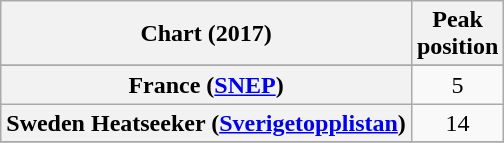<table class="wikitable sortable plainrowheaders" style="text-align:center;">
<tr>
<th>Chart (2017)</th>
<th>Peak<br>position</th>
</tr>
<tr>
</tr>
<tr>
<th scope="row">France (<a href='#'>SNEP</a>)</th>
<td>5</td>
</tr>
<tr>
<th scope="row">Sweden Heatseeker (<a href='#'>Sverigetopplistan</a>)</th>
<td>14</td>
</tr>
<tr>
</tr>
</table>
